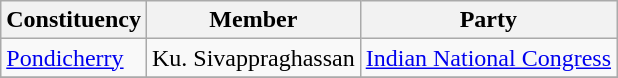<table class="wikitable sortable">
<tr>
<th>Constituency</th>
<th>Member</th>
<th>Party</th>
</tr>
<tr>
<td><a href='#'>Pondicherry</a></td>
<td>Ku. Sivappraghassan</td>
<td><a href='#'>Indian National Congress</a></td>
</tr>
<tr>
</tr>
</table>
